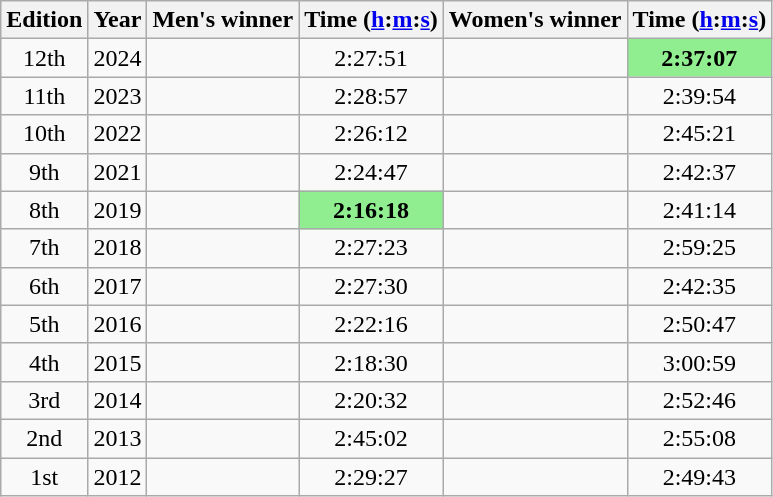<table class="wikitable sortable" style="text-align:center">
<tr>
<th class=unsortable>Edition</th>
<th>Year</th>
<th class=unsortable>Men's winner</th>
<th>Time (<a href='#'>h</a>:<a href='#'>m</a>:<a href='#'>s</a>)</th>
<th class=unsortable>Women's winner</th>
<th>Time (<a href='#'>h</a>:<a href='#'>m</a>:<a href='#'>s</a>)</th>
</tr>
<tr>
<td>12th</td>
<td>2024</td>
<td align=left></td>
<td>2:27:51</td>
<td align=left></td>
<td bgcolor="lightgreen"><strong>2:37:07</strong></td>
</tr>
<tr>
<td>11th</td>
<td>2023</td>
<td align=left></td>
<td>2:28:57</td>
<td align=left></td>
<td>2:39:54</td>
</tr>
<tr>
<td>10th</td>
<td>2022</td>
<td align=left></td>
<td>2:26:12</td>
<td align=left></td>
<td>2:45:21</td>
</tr>
<tr>
<td>9th</td>
<td>2021</td>
<td align=left></td>
<td>2:24:47</td>
<td align=left></td>
<td>2:42:37</td>
</tr>
<tr>
<td>8th</td>
<td>2019</td>
<td align=left></td>
<td bgcolor="lightgreen"><strong>2:16:18</strong></td>
<td align=left></td>
<td>2:41:14</td>
</tr>
<tr>
<td>7th</td>
<td>2018</td>
<td align=left></td>
<td>2:27:23</td>
<td align=left></td>
<td>2:59:25</td>
</tr>
<tr>
<td>6th</td>
<td>2017</td>
<td align=left></td>
<td>2:27:30</td>
<td align=left></td>
<td>2:42:35</td>
</tr>
<tr>
<td>5th</td>
<td>2016</td>
<td align=left></td>
<td>2:22:16</td>
<td align=left></td>
<td>2:50:47</td>
</tr>
<tr>
<td>4th</td>
<td>2015</td>
<td align=left></td>
<td>2:18:30</td>
<td align=left></td>
<td>3:00:59</td>
</tr>
<tr>
<td>3rd</td>
<td>2014</td>
<td align=left></td>
<td>2:20:32</td>
<td align=left></td>
<td>2:52:46</td>
</tr>
<tr>
<td>2nd</td>
<td>2013</td>
<td align=left></td>
<td>2:45:02</td>
<td align=left></td>
<td>2:55:08</td>
</tr>
<tr>
<td>1st</td>
<td>2012</td>
<td align=left></td>
<td>2:29:27</td>
<td align=left></td>
<td>2:49:43</td>
</tr>
</table>
